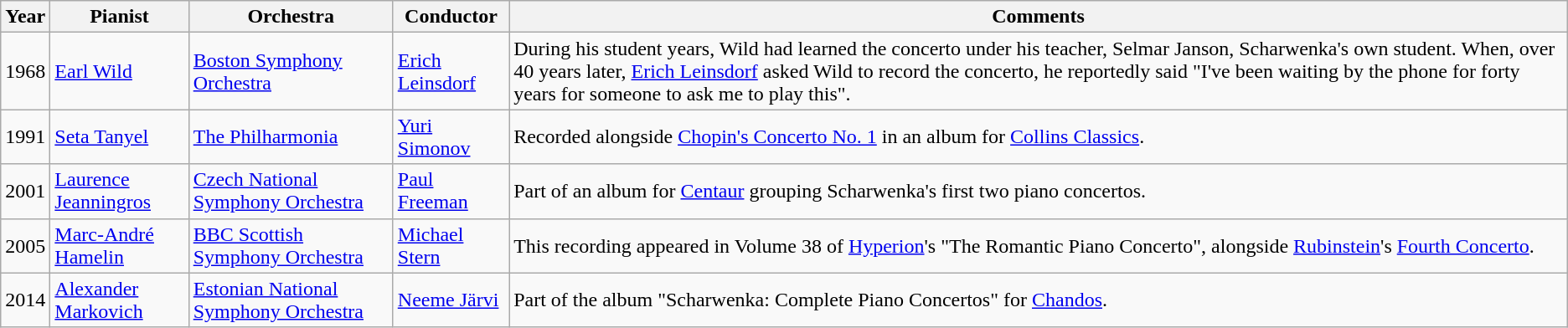<table class="wikitable">
<tr>
<th>Year</th>
<th>Pianist</th>
<th>Orchestra</th>
<th>Conductor</th>
<th>Comments</th>
</tr>
<tr>
<td>1968</td>
<td><a href='#'>Earl Wild</a></td>
<td><a href='#'>Boston Symphony Orchestra</a></td>
<td><a href='#'>Erich Leinsdorf</a></td>
<td>During his student years, Wild had learned the concerto under his teacher, Selmar Janson, Scharwenka's own student. When, over 40 years later, <a href='#'>Erich Leinsdorf</a> asked Wild to record the concerto, he reportedly said "I've been waiting by the phone for forty years for someone to ask me to play this".</td>
</tr>
<tr>
<td>1991</td>
<td><a href='#'>Seta Tanyel</a></td>
<td><a href='#'>The Philharmonia</a></td>
<td><a href='#'>Yuri Simonov</a></td>
<td>Recorded alongside <a href='#'>Chopin's Concerto No. 1</a> in an album for <a href='#'>Collins Classics</a>.</td>
</tr>
<tr>
<td>2001</td>
<td><a href='#'>Laurence Jeanningros</a></td>
<td><a href='#'>Czech National Symphony Orchestra</a></td>
<td><a href='#'>Paul Freeman</a></td>
<td>Part of an album for <a href='#'>Centaur</a> grouping Scharwenka's first two piano concertos.</td>
</tr>
<tr>
<td>2005</td>
<td><a href='#'>Marc-André Hamelin</a></td>
<td><a href='#'>BBC Scottish Symphony Orchestra</a></td>
<td><a href='#'>Michael Stern</a></td>
<td>This recording appeared in Volume 38 of <a href='#'>Hyperion</a>'s "The Romantic Piano Concerto", alongside <a href='#'>Rubinstein</a>'s <a href='#'>Fourth Concerto</a>.</td>
</tr>
<tr>
<td>2014</td>
<td><a href='#'>Alexander Markovich</a></td>
<td><a href='#'>Estonian National Symphony Orchestra</a></td>
<td><a href='#'>Neeme Järvi</a></td>
<td>Part of the album "Scharwenka: Complete Piano Concertos" for <a href='#'>Chandos</a>.</td>
</tr>
</table>
